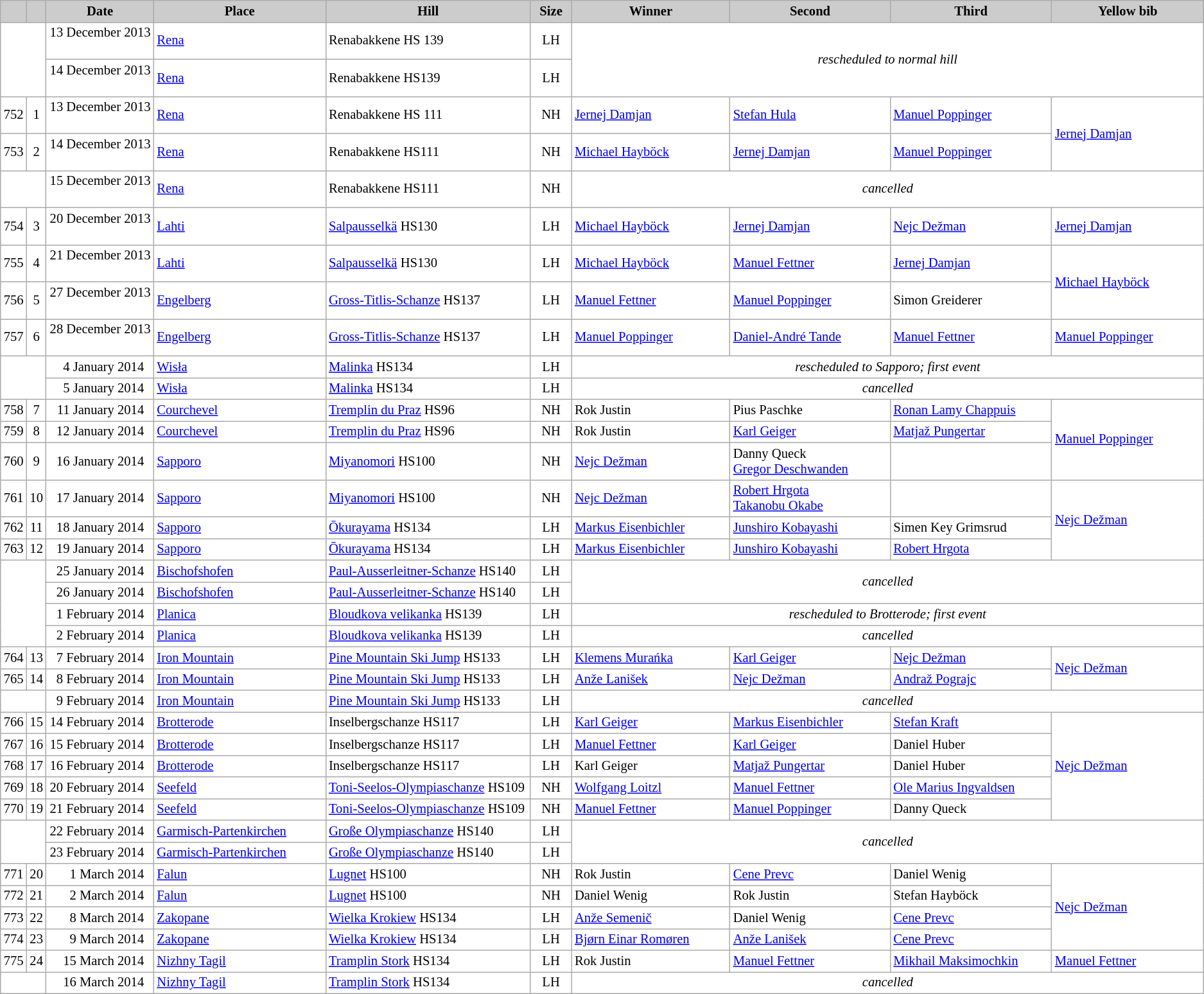<table class="wikitable plainrowheaders" style="background:#fff; font-size:86%; line-height:16px; border:grey solid 1px; border-collapse:collapse;">
<tr style="background:#ccc; text-align:center;">
<th scope="col" style="background:#ccc; width=20 px;"></th>
<th scope="col" style="background:#ccc; width=30 px;"></th>
<th scope="col" style="background:#ccc; width:120px;">Date</th>
<th scope="col" style="background:#ccc; width:200px;">Place</th>
<th scope="col" style="background:#ccc; width:240px;">Hill</th>
<th scope="col" style="background:#ccc; width:40px;">Size</th>
<th scope="col" style="background:#ccc; width:185px;">Winner</th>
<th scope="col" style="background:#ccc; width:185px;">Second</th>
<th scope="col" style="background:#ccc; width:185px;">Third</th>
<th scope="col" style="background:#ccc; width:180px;">Yellow bib</th>
</tr>
<tr>
<td colspan=2 rowspan=2></td>
<td align=right>13 December 2013  </td>
<td> <a href='#'>Rena</a></td>
<td>Renabakkene HS 139</td>
<td align=center>LH</td>
<td colspan=4 rowspan=2 align=center><em>rescheduled to normal hill</em></td>
</tr>
<tr>
<td align=right>14 December 2013  </td>
<td> <a href='#'>Rena</a></td>
<td>Renabakkene HS139</td>
<td align=center>LH</td>
</tr>
<tr>
<td align=center>752</td>
<td align=center>1</td>
<td align=right>13 December 2013  </td>
<td> <a href='#'>Rena</a></td>
<td>Renabakkene HS 111</td>
<td align=center>NH</td>
<td> <a href='#'>Jernej Damjan</a></td>
<td> <a href='#'>Stefan Hula</a></td>
<td> <a href='#'>Manuel Poppinger</a></td>
<td rowspan=2> <a href='#'>Jernej Damjan</a></td>
</tr>
<tr>
<td align=center>753</td>
<td align=center>2</td>
<td align=right>14 December 2013  </td>
<td> <a href='#'>Rena</a></td>
<td>Renabakkene HS111</td>
<td align=center>NH</td>
<td> <a href='#'>Michael Hayböck</a></td>
<td> <a href='#'>Jernej Damjan</a></td>
<td> <a href='#'>Manuel Poppinger</a></td>
</tr>
<tr>
<td colspan=2></td>
<td align=right>15 December 2013  </td>
<td> <a href='#'>Rena</a></td>
<td>Renabakkene HS111</td>
<td align=center>NH</td>
<td colspan=4 align=center><em>cancelled</em></td>
</tr>
<tr>
<td align=center>754</td>
<td align=center>3</td>
<td align=right>20 December 2013  </td>
<td> <a href='#'>Lahti</a></td>
<td><a href='#'>Salpausselkä</a> HS130</td>
<td align=center>LH</td>
<td> <a href='#'>Michael Hayböck</a></td>
<td> <a href='#'>Jernej Damjan</a></td>
<td> <a href='#'>Nejc Dežman</a></td>
<td> <a href='#'>Jernej Damjan</a></td>
</tr>
<tr>
<td align=center>755</td>
<td align=center>4</td>
<td align=right>21 December 2013  </td>
<td> <a href='#'>Lahti</a></td>
<td><a href='#'>Salpausselkä</a> HS130</td>
<td align=center>LH</td>
<td> <a href='#'>Michael Hayböck</a></td>
<td> <a href='#'>Manuel Fettner</a></td>
<td> <a href='#'>Jernej Damjan</a></td>
<td rowspan=2> <a href='#'>Michael Hayböck</a></td>
</tr>
<tr>
<td align=center>756</td>
<td align=center>5</td>
<td align=right>27 December 2013  </td>
<td> <a href='#'>Engelberg</a></td>
<td><a href='#'>Gross-Titlis-Schanze</a> HS137</td>
<td align=center>LH</td>
<td> <a href='#'>Manuel Fettner</a></td>
<td> <a href='#'>Manuel Poppinger</a></td>
<td> Simon Greiderer</td>
</tr>
<tr>
<td align=center>757</td>
<td align=center>6</td>
<td align=right>28 December 2013  </td>
<td> <a href='#'>Engelberg</a></td>
<td><a href='#'>Gross-Titlis-Schanze</a> HS137</td>
<td align=center>LH</td>
<td> <a href='#'>Manuel Poppinger</a></td>
<td> <a href='#'>Daniel-André Tande</a></td>
<td> <a href='#'>Manuel Fettner</a></td>
<td> <a href='#'>Manuel Poppinger</a></td>
</tr>
<tr>
<td colspan=2 rowspan=2></td>
<td align=right>4 January 2014  </td>
<td> <a href='#'>Wisła</a></td>
<td><a href='#'>Malinka</a> HS134</td>
<td align=center>LH</td>
<td colspan=4 align=center><em>rescheduled to Sapporo; first event</em></td>
</tr>
<tr>
<td align=right>5 January 2014  </td>
<td> <a href='#'>Wisła</a></td>
<td><a href='#'>Malinka</a> HS134</td>
<td align=center>LH</td>
<td colspan=4 align=center><em>cancelled</em></td>
</tr>
<tr>
<td align=center>758</td>
<td align=center>7</td>
<td align=right>11 January 2014  </td>
<td> <a href='#'>Courchevel</a></td>
<td><a href='#'>Tremplin du Praz</a> HS96</td>
<td align=center>NH</td>
<td> Rok Justin</td>
<td> Pius Paschke</td>
<td> <a href='#'>Ronan Lamy Chappuis</a></td>
<td rowspan=3> <a href='#'>Manuel Poppinger</a></td>
</tr>
<tr>
<td align=center>759</td>
<td align=center>8</td>
<td align=right>12 January 2014  </td>
<td> <a href='#'>Courchevel</a></td>
<td><a href='#'>Tremplin du Praz</a> HS96</td>
<td align=center>NH</td>
<td> Rok Justin</td>
<td> <a href='#'>Karl Geiger</a></td>
<td> <a href='#'>Matjaž Pungertar</a></td>
</tr>
<tr>
<td align=center>760</td>
<td align=center>9</td>
<td align=right>16 January 2014  </td>
<td> <a href='#'>Sapporo</a></td>
<td><a href='#'>Miyanomori</a> HS100</td>
<td align=center>NH</td>
<td> <a href='#'>Nejc Dežman</a></td>
<td> Danny Queck<br> <a href='#'>Gregor Deschwanden</a></td>
<td></td>
</tr>
<tr>
<td align=center>761</td>
<td align=center>10</td>
<td align=right>17 January 2014  </td>
<td> <a href='#'>Sapporo</a></td>
<td><a href='#'>Miyanomori</a> HS100</td>
<td align=center>NH</td>
<td> <a href='#'>Nejc Dežman</a></td>
<td> <a href='#'>Robert Hrgota</a><br> <a href='#'>Takanobu Okabe</a></td>
<td></td>
<td rowspan=3> <a href='#'>Nejc Dežman</a></td>
</tr>
<tr>
<td align=center>762</td>
<td align=center>11</td>
<td align=right>18 January 2014  </td>
<td> <a href='#'>Sapporo</a></td>
<td><a href='#'>Ōkurayama</a> HS134</td>
<td align=center>LH</td>
<td> <a href='#'>Markus Eisenbichler</a></td>
<td> <a href='#'>Junshiro Kobayashi</a></td>
<td> Simen Key Grimsrud</td>
</tr>
<tr>
<td align=center>763</td>
<td align=center>12</td>
<td align=right>19 January 2014  </td>
<td> <a href='#'>Sapporo</a></td>
<td><a href='#'>Ōkurayama</a> HS134</td>
<td align=center>LH</td>
<td> <a href='#'>Markus Eisenbichler</a></td>
<td> <a href='#'>Junshiro Kobayashi</a></td>
<td> <a href='#'>Robert Hrgota</a></td>
</tr>
<tr>
<td colspan=2 rowspan=4></td>
<td align=right>25 January 2014  </td>
<td> <a href='#'>Bischofshofen</a></td>
<td><a href='#'>Paul-Ausserleitner-Schanze</a> HS140</td>
<td align=center>LH</td>
<td colspan=4 rowspan=2 align=center><em>cancelled</em></td>
</tr>
<tr>
<td align=right>26 January 2014  </td>
<td> <a href='#'>Bischofshofen</a></td>
<td><a href='#'>Paul-Ausserleitner-Schanze</a> HS140</td>
<td align=center>LH</td>
</tr>
<tr>
<td align=right>1 February 2014  </td>
<td> <a href='#'>Planica</a></td>
<td><a href='#'>Bloudkova velikanka</a> HS139</td>
<td align=center>LH</td>
<td colspan=4 align=center><em>rescheduled to Brotterode; first event</em></td>
</tr>
<tr>
<td align=right>2 February 2014  </td>
<td> <a href='#'>Planica</a></td>
<td><a href='#'>Bloudkova velikanka</a> HS139</td>
<td align=center>LH</td>
<td colspan=4 align=center><em>cancelled</em></td>
</tr>
<tr>
<td align=center>764</td>
<td align=center>13</td>
<td align=right>7 February 2014  </td>
<td> <a href='#'>Iron Mountain</a></td>
<td><a href='#'>Pine Mountain Ski Jump</a> HS133</td>
<td align=center>LH</td>
<td> <a href='#'>Klemens Murańka</a></td>
<td> <a href='#'>Karl Geiger</a></td>
<td> <a href='#'>Nejc Dežman</a></td>
<td rowspan=2> <a href='#'>Nejc Dežman</a></td>
</tr>
<tr>
<td align=center>765</td>
<td align=center>14</td>
<td align=right>8 February 2014  </td>
<td> <a href='#'>Iron Mountain</a></td>
<td><a href='#'>Pine Mountain Ski Jump</a> HS133</td>
<td align=center>LH</td>
<td> <a href='#'>Anže Lanišek</a></td>
<td> <a href='#'>Nejc Dežman</a></td>
<td> <a href='#'>Andraž Pograjc</a></td>
</tr>
<tr>
<td colspan=2></td>
<td align=right>9 February 2014  </td>
<td> <a href='#'>Iron Mountain</a></td>
<td><a href='#'>Pine Mountain Ski Jump</a> HS133</td>
<td align=center>LH</td>
<td colspan=4 align=center><em>cancelled</em></td>
</tr>
<tr>
<td align=center>766</td>
<td align=center>15</td>
<td align=right>14 February 2014  </td>
<td> <a href='#'>Brotterode</a></td>
<td>Inselbergschanze HS117</td>
<td align=center>LH</td>
<td> <a href='#'>Karl Geiger</a></td>
<td> <a href='#'>Markus Eisenbichler</a></td>
<td> <a href='#'>Stefan Kraft</a></td>
<td rowspan=5> <a href='#'>Nejc Dežman</a></td>
</tr>
<tr>
<td align=center>767</td>
<td align=center>16</td>
<td align=right>15 February 2014  </td>
<td> <a href='#'>Brotterode</a></td>
<td>Inselbergschanze HS117</td>
<td align=center>LH</td>
<td> <a href='#'>Manuel Fettner</a></td>
<td> <a href='#'>Karl Geiger</a></td>
<td> Daniel Huber</td>
</tr>
<tr>
<td align=center>768</td>
<td align=center>17</td>
<td align=right>16 February 2014  </td>
<td> <a href='#'>Brotterode</a></td>
<td>Inselbergschanze HS117</td>
<td align=center>LH</td>
<td> Karl Geiger</td>
<td> <a href='#'>Matjaž Pungertar</a></td>
<td> Daniel Huber</td>
</tr>
<tr>
<td align=center>769</td>
<td align=center>18</td>
<td align=right>20 February 2014  </td>
<td> <a href='#'>Seefeld</a></td>
<td><a href='#'>Toni-Seelos-Olympiaschanze</a> HS109</td>
<td align=center>NH</td>
<td> <a href='#'>Wolfgang Loitzl</a></td>
<td> <a href='#'>Manuel Fettner</a></td>
<td> <a href='#'>Ole Marius Ingvaldsen</a></td>
</tr>
<tr>
<td align=center>770</td>
<td align=center>19</td>
<td align=right>21 February 2014  </td>
<td> <a href='#'>Seefeld</a></td>
<td><a href='#'>Toni-Seelos-Olympiaschanze</a> HS109</td>
<td align=center>NH</td>
<td> <a href='#'>Manuel Fettner</a></td>
<td> <a href='#'>Manuel Poppinger</a></td>
<td> Danny Queck</td>
</tr>
<tr>
<td colspan=2 rowspan=2></td>
<td align=right>22 February 2014  </td>
<td> <a href='#'>Garmisch-Partenkirchen</a></td>
<td><a href='#'>Große Olympiaschanze</a> HS140</td>
<td align=center>LH</td>
<td colspan=4 rowspan=2 align=center><em>cancelled</em></td>
</tr>
<tr>
<td align=right>23 February 2014  </td>
<td> <a href='#'>Garmisch-Partenkirchen</a></td>
<td><a href='#'>Große Olympiaschanze</a> HS140</td>
<td align=center>LH</td>
</tr>
<tr>
<td align=center>771</td>
<td align=center>20</td>
<td align=right>1 March 2014  </td>
<td> <a href='#'>Falun</a></td>
<td><a href='#'>Lugnet</a> HS100</td>
<td align=center>NH</td>
<td> Rok Justin</td>
<td> <a href='#'>Cene Prevc</a></td>
<td> Daniel Wenig</td>
<td rowspan=4> <a href='#'>Nejc Dežman</a></td>
</tr>
<tr>
<td align=center>772</td>
<td align=center>21</td>
<td align=right>2 March 2014  </td>
<td> <a href='#'>Falun</a></td>
<td><a href='#'>Lugnet</a> HS100</td>
<td align=center>NH</td>
<td> Daniel Wenig</td>
<td> Rok Justin</td>
<td> Stefan Hayböck</td>
</tr>
<tr>
<td align=center>773</td>
<td align=center>22</td>
<td align=right>8 March 2014  </td>
<td> <a href='#'>Zakopane</a></td>
<td><a href='#'>Wielka Krokiew</a> HS134</td>
<td align=center>LH</td>
<td> <a href='#'>Anže Semenič</a></td>
<td> Daniel Wenig</td>
<td> <a href='#'>Cene Prevc</a></td>
</tr>
<tr>
<td align=center>774</td>
<td align=center>23</td>
<td align=right>9 March 2014  </td>
<td> <a href='#'>Zakopane</a></td>
<td><a href='#'>Wielka Krokiew</a> HS134</td>
<td align=center>LH</td>
<td> <a href='#'>Bjørn Einar Romøren</a></td>
<td> <a href='#'>Anže Lanišek</a></td>
<td> <a href='#'>Cene Prevc</a></td>
</tr>
<tr>
<td align=center>775</td>
<td align=center>24</td>
<td align=right>15 March 2014  </td>
<td> <a href='#'>Nizhny Tagil</a></td>
<td><a href='#'>Tramplin Stork</a> HS134</td>
<td align=center>LH</td>
<td> Rok Justin</td>
<td> <a href='#'>Manuel Fettner</a></td>
<td> <a href='#'>Mikhail Maksimochkin</a></td>
<td> <a href='#'>Manuel Fettner</a></td>
</tr>
<tr>
<td colspan=2></td>
<td align=right>16 March 2014  </td>
<td> <a href='#'>Nizhny Tagil</a></td>
<td><a href='#'>Tramplin Stork</a> HS134</td>
<td align=center>LH</td>
<td colspan=4 align=center><em>cancelled</em></td>
</tr>
</table>
